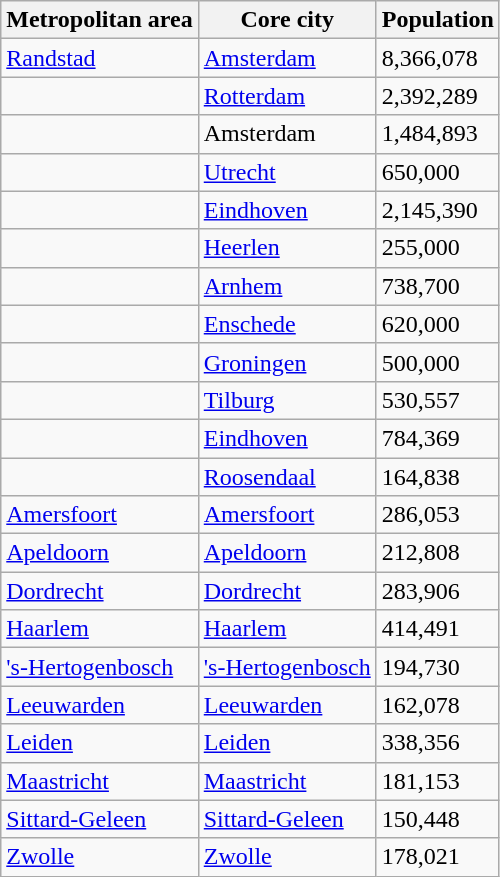<table class="wikitable sortable">
<tr>
<th>Metropolitan area</th>
<th>Core city</th>
<th>Population</th>
</tr>
<tr>
<td><a href='#'>Randstad</a></td>
<td><a href='#'>Amsterdam</a></td>
<td>8,366,078</td>
</tr>
<tr>
<td></td>
<td><a href='#'>Rotterdam</a></td>
<td>2,392,289</td>
</tr>
<tr>
<td></td>
<td>Amsterdam</td>
<td>1,484,893</td>
</tr>
<tr>
<td></td>
<td><a href='#'>Utrecht</a></td>
<td>650,000</td>
</tr>
<tr>
<td></td>
<td><a href='#'>Eindhoven</a></td>
<td>2,145,390</td>
</tr>
<tr>
<td></td>
<td><a href='#'>Heerlen</a></td>
<td>255,000</td>
</tr>
<tr>
<td></td>
<td><a href='#'>Arnhem</a></td>
<td>738,700</td>
</tr>
<tr>
<td></td>
<td><a href='#'>Enschede</a></td>
<td>620,000</td>
</tr>
<tr>
<td></td>
<td><a href='#'>Groningen</a></td>
<td>500,000</td>
</tr>
<tr>
<td></td>
<td><a href='#'>Tilburg</a></td>
<td>530,557</td>
</tr>
<tr>
<td></td>
<td><a href='#'>Eindhoven</a></td>
<td>784,369</td>
</tr>
<tr>
<td></td>
<td><a href='#'>Roosendaal</a></td>
<td>164,838</td>
</tr>
<tr>
<td><a href='#'>Amersfoort</a></td>
<td><a href='#'>Amersfoort</a></td>
<td>286,053</td>
</tr>
<tr>
<td><a href='#'>Apeldoorn</a></td>
<td><a href='#'>Apeldoorn</a></td>
<td>212,808</td>
</tr>
<tr>
<td><a href='#'>Dordrecht</a></td>
<td><a href='#'>Dordrecht</a></td>
<td>283,906</td>
</tr>
<tr>
<td><a href='#'>Haarlem</a></td>
<td><a href='#'>Haarlem</a></td>
<td>414,491</td>
</tr>
<tr>
<td><a href='#'>'s-Hertogenbosch</a></td>
<td><a href='#'>'s-Hertogenbosch</a></td>
<td>194,730</td>
</tr>
<tr>
<td><a href='#'>Leeuwarden</a></td>
<td><a href='#'>Leeuwarden</a></td>
<td>162,078</td>
</tr>
<tr>
<td><a href='#'>Leiden</a></td>
<td><a href='#'>Leiden</a></td>
<td>338,356</td>
</tr>
<tr>
<td><a href='#'>Maastricht</a></td>
<td><a href='#'>Maastricht</a></td>
<td>181,153</td>
</tr>
<tr>
<td><a href='#'>Sittard-Geleen</a></td>
<td><a href='#'>Sittard-Geleen</a></td>
<td>150,448</td>
</tr>
<tr>
<td><a href='#'>Zwolle</a></td>
<td><a href='#'>Zwolle</a></td>
<td>178,021</td>
</tr>
</table>
